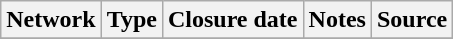<table class="wikitable sortable">
<tr>
<th>Network</th>
<th>Type</th>
<th>Closure date</th>
<th>Notes</th>
<th>Source</th>
</tr>
<tr>
</tr>
</table>
